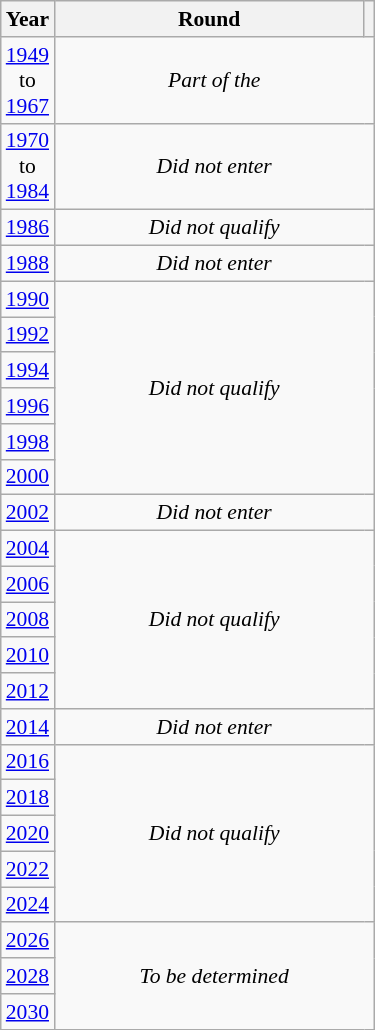<table class="wikitable" style="text-align: center; font-size:90%">
<tr>
<th>Year</th>
<th style="width:200px">Round</th>
<th></th>
</tr>
<tr>
<td><a href='#'>1949</a><br>to<br><a href='#'>1967</a></td>
<td colspan="2"><em>Part of the </em></td>
</tr>
<tr>
<td><a href='#'>1970</a><br>to<br><a href='#'>1984</a></td>
<td colspan="2"><em>Did not enter</em></td>
</tr>
<tr>
<td><a href='#'>1986</a></td>
<td colspan="2"><em>Did not qualify</em></td>
</tr>
<tr>
<td><a href='#'>1988</a></td>
<td colspan="2"><em>Did not enter</em></td>
</tr>
<tr>
<td><a href='#'>1990</a></td>
<td colspan="2" rowspan="6"><em>Did not qualify</em></td>
</tr>
<tr>
<td><a href='#'>1992</a></td>
</tr>
<tr>
<td><a href='#'>1994</a></td>
</tr>
<tr>
<td><a href='#'>1996</a></td>
</tr>
<tr>
<td><a href='#'>1998</a></td>
</tr>
<tr>
<td><a href='#'>2000</a></td>
</tr>
<tr>
<td><a href='#'>2002</a></td>
<td colspan="2"><em>Did not enter</em></td>
</tr>
<tr>
<td><a href='#'>2004</a></td>
<td colspan="2" rowspan="5"><em>Did not qualify</em></td>
</tr>
<tr>
<td><a href='#'>2006</a></td>
</tr>
<tr>
<td><a href='#'>2008</a></td>
</tr>
<tr>
<td><a href='#'>2010</a></td>
</tr>
<tr>
<td><a href='#'>2012</a></td>
</tr>
<tr>
<td><a href='#'>2014</a></td>
<td colspan="2"><em>Did not enter</em></td>
</tr>
<tr>
<td><a href='#'>2016</a></td>
<td colspan="2" rowspan="5"><em>Did not qualify</em></td>
</tr>
<tr>
<td><a href='#'>2018</a></td>
</tr>
<tr>
<td><a href='#'>2020</a></td>
</tr>
<tr>
<td><a href='#'>2022</a></td>
</tr>
<tr>
<td><a href='#'>2024</a></td>
</tr>
<tr>
<td><a href='#'>2026</a></td>
<td colspan="2" rowspan="3"><em>To be determined</em></td>
</tr>
<tr>
<td><a href='#'>2028</a></td>
</tr>
<tr>
<td><a href='#'>2030</a></td>
</tr>
</table>
